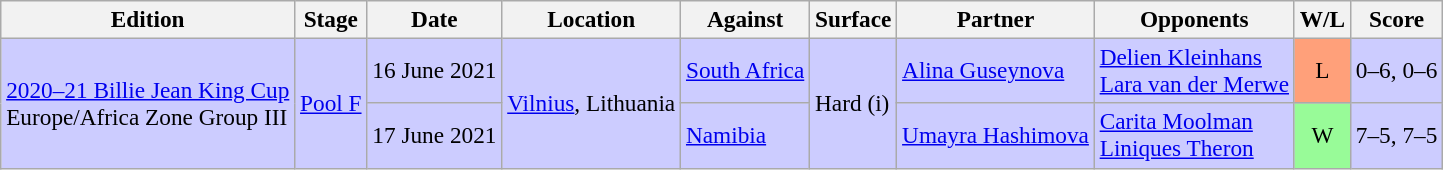<table class=wikitable style=font-size:97%>
<tr>
<th>Edition</th>
<th>Stage</th>
<th>Date</th>
<th>Location</th>
<th>Against</th>
<th>Surface</th>
<th>Partner</th>
<th>Opponents</th>
<th>W/L</th>
<th>Score</th>
</tr>
<tr style="background:#CCCCFF;">
<td rowspan=2><a href='#'>2020–21 Billie Jean King Cup</a> <br> Europe/Africa Zone Group III</td>
<td rowspan=2><a href='#'>Pool F</a></td>
<td>16 June 2021</td>
<td rowspan=2><a href='#'>Vilnius</a>, Lithuania</td>
<td> <a href='#'>South Africa</a></td>
<td rowspan=2>Hard (i)</td>
<td><a href='#'>Alina Guseynova</a></td>
<td><a href='#'>Delien Kleinhans</a> <br> <a href='#'>Lara van der Merwe</a></td>
<td style="text-align:center; background:#ffa07a;">L</td>
<td>0–6, 0–6</td>
</tr>
<tr style="background:#CCCCFF;">
<td>17 June 2021</td>
<td> <a href='#'>Namibia</a></td>
<td><a href='#'>Umayra Hashimova</a></td>
<td><a href='#'>Carita Moolman</a> <br> <a href='#'>Liniques Theron</a></td>
<td style="text-align:center; background:#98fb98;">W</td>
<td>7–5, 7–5</td>
</tr>
</table>
